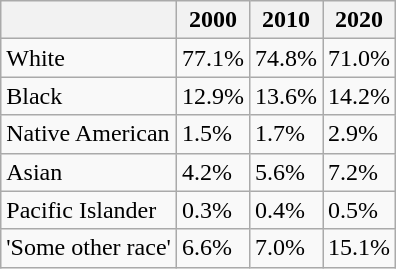<table class="wikitable">
<tr>
<th></th>
<th>2000</th>
<th>2010</th>
<th>2020</th>
</tr>
<tr>
<td>White</td>
<td>77.1%</td>
<td>74.8%</td>
<td>71.0%</td>
</tr>
<tr>
<td>Black</td>
<td>12.9%</td>
<td>13.6%</td>
<td>14.2%</td>
</tr>
<tr>
<td>Native American</td>
<td>1.5%</td>
<td>1.7%</td>
<td>2.9%</td>
</tr>
<tr>
<td>Asian</td>
<td>4.2%</td>
<td>5.6%</td>
<td>7.2%</td>
</tr>
<tr>
<td>Pacific Islander</td>
<td>0.3%</td>
<td>0.4%</td>
<td>0.5%</td>
</tr>
<tr>
<td>'Some other race'</td>
<td>6.6%</td>
<td>7.0%</td>
<td>15.1%</td>
</tr>
</table>
